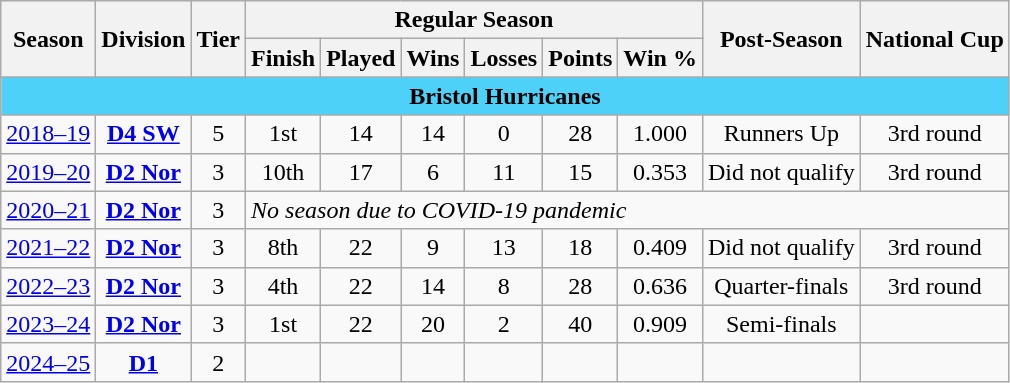<table class="wikitable" style="font-size:100%;">
<tr bgcolor="#efefef">
<th rowspan="2">Season</th>
<th rowspan="2">Division</th>
<th rowspan="2">Tier</th>
<th colspan="6">Regular Season</th>
<th rowspan="2">Post-Season</th>
<th rowspan="2">National Cup</th>
</tr>
<tr>
<th>Finish</th>
<th>Played</th>
<th>Wins</th>
<th>Losses</th>
<th>Points</th>
<th>Win %</th>
</tr>
<tr>
<td colspan="13" align=center bgcolor="#4ed1f8"><span><strong>Bristol Hurricanes</strong></span></td>
</tr>
<tr>
<td style="text-align:center;"><a href='#'>2018–19</a></td>
<td style="text-align:center;"><strong><a href='#'>D4 SW</a></strong></td>
<td style="text-align:center;">5</td>
<td style="text-align:center;">1st</td>
<td style="text-align:center;">14</td>
<td style="text-align:center;">14</td>
<td style="text-align:center;">0</td>
<td style="text-align:center;">28</td>
<td style="text-align:center;">1.000</td>
<td style="text-align:center;">Runners Up</td>
<td style="text-align:center;">3rd round</td>
</tr>
<tr>
<td style="text-align:center;"><a href='#'>2019–20</a></td>
<td style="text-align:center;"><strong><a href='#'>D2 Nor</a></strong></td>
<td style="text-align:center;">3</td>
<td style="text-align:center;">10th</td>
<td style="text-align:center;">17</td>
<td style="text-align:center;">6</td>
<td style="text-align:center;">11</td>
<td style="text-align:center;">15</td>
<td style="text-align:center;">0.353</td>
<td style="text-align:center;">Did not qualify</td>
<td style="text-align:center;">3rd round</td>
</tr>
<tr>
<td style="text-align:center;"><a href='#'>2020–21</a></td>
<td style="text-align:center;"><strong><a href='#'>D2 Nor</a></strong></td>
<td style="text-align:center;">3</td>
<td colspan=8><em>No season due to COVID-19 pandemic</em></td>
</tr>
<tr>
<td style="text-align:center;"><a href='#'>2021–22</a></td>
<td style="text-align:center;"><strong><a href='#'>D2 Nor</a></strong></td>
<td style="text-align:center;">3</td>
<td style="text-align:center;">8th</td>
<td style="text-align:center;">22</td>
<td style="text-align:center;">9</td>
<td style="text-align:center;">13</td>
<td style="text-align:center;">18</td>
<td style="text-align:center;">0.409</td>
<td style="text-align:center;">Did not qualify</td>
<td style="text-align:center;">3rd round</td>
</tr>
<tr>
<td style="text-align:center;"><a href='#'>2022–23</a></td>
<td style="text-align:center;"><strong><a href='#'>D2 Nor</a></strong></td>
<td style="text-align:center;">3</td>
<td style="text-align:center;">4th</td>
<td style="text-align:center;">22</td>
<td style="text-align:center;">14</td>
<td style="text-align:center;">8</td>
<td style="text-align:center;">28</td>
<td style="text-align:center;">0.636</td>
<td style="text-align:center;">Quarter-finals</td>
<td style="text-align:center;">3rd round</td>
</tr>
<tr>
<td style="text-align:center;"><a href='#'>2023–24</a></td>
<td style="text-align:center;"><strong><a href='#'>D2 Nor</a></strong></td>
<td style="text-align:center;">3</td>
<td style="text-align:center;">1st</td>
<td style="text-align:center;">22</td>
<td style="text-align:center;">20</td>
<td style="text-align:center;">2</td>
<td style="text-align:center;">40</td>
<td style="text-align:center;">0.909</td>
<td style="text-align:center;">Semi-finals</td>
<td style="text-align:center;"></td>
</tr>
<tr>
<td style="text-align:center;"><a href='#'>2024–25</a></td>
<td style="text-align:center;"><strong><a href='#'>D1</a></strong></td>
<td style="text-align:center;">2</td>
<td style="text-align:center;"></td>
<td style="text-align:center;"></td>
<td style="text-align:center;"></td>
<td style="text-align:center;"></td>
<td style="text-align:center;"></td>
<td style="text-align:center;"></td>
<td style="text-align:center;"></td>
<td style="text-align:center;"></td>
</tr>
</table>
